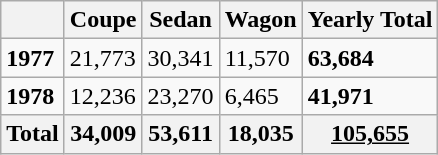<table class="wikitable">
<tr>
<th></th>
<th>Coupe</th>
<th>Sedan</th>
<th>Wagon</th>
<th>Yearly Total</th>
</tr>
<tr>
<td><strong>1977</strong></td>
<td>21,773</td>
<td>30,341</td>
<td>11,570</td>
<td><strong>63,684</strong></td>
</tr>
<tr>
<td><strong>1978</strong></td>
<td>12,236</td>
<td>23,270</td>
<td>6,465</td>
<td><strong>41,971</strong></td>
</tr>
<tr>
<th>Total</th>
<th>34,009</th>
<th>53,611</th>
<th>18,035</th>
<th><u>105,655</u></th>
</tr>
</table>
